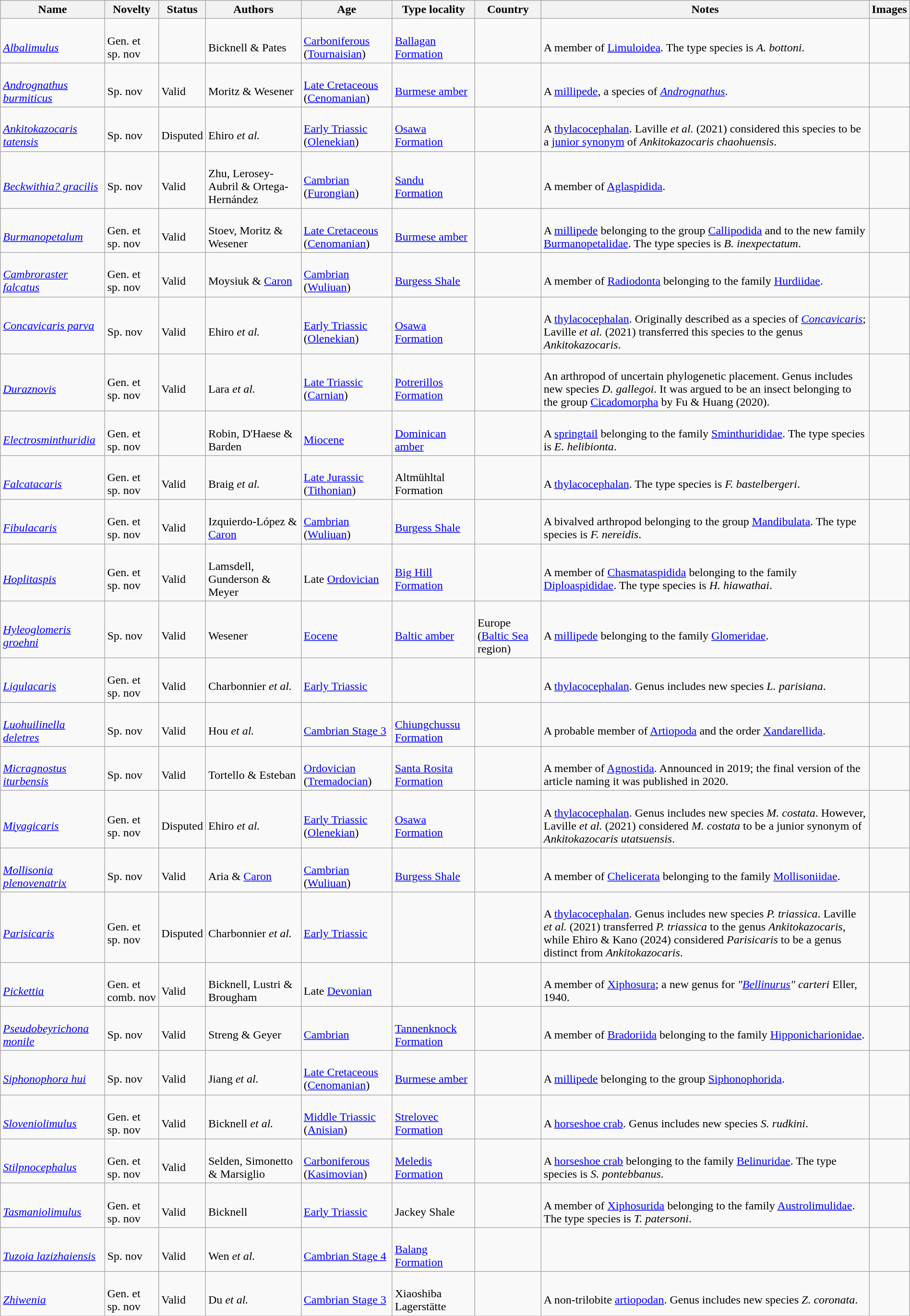<table class="wikitable sortable" align="center" width="100%">
<tr>
<th>Name</th>
<th>Novelty</th>
<th>Status</th>
<th>Authors</th>
<th>Age</th>
<th>Type locality</th>
<th>Country</th>
<th>Notes</th>
<th>Images</th>
</tr>
<tr>
<td><br><em><a href='#'>Albalimulus</a></em></td>
<td><br>Gen. et sp. nov</td>
<td></td>
<td><br>Bicknell & Pates</td>
<td><br><a href='#'>Carboniferous</a> (<a href='#'>Tournaisian</a>)</td>
<td><br><a href='#'>Ballagan Formation</a></td>
<td><br></td>
<td><br>A member of <a href='#'>Limuloidea</a>. The type species is <em>A. bottoni</em>.</td>
<td></td>
</tr>
<tr>
<td><br><em><a href='#'>Andrognathus burmiticus</a></em></td>
<td><br>Sp. nov</td>
<td><br>Valid</td>
<td><br>Moritz & Wesener</td>
<td><br><a href='#'>Late Cretaceous</a> (<a href='#'>Cenomanian</a>)</td>
<td><br><a href='#'>Burmese amber</a></td>
<td><br></td>
<td><br>A <a href='#'>millipede</a>, a species of <em><a href='#'>Andrognathus</a></em>.</td>
<td></td>
</tr>
<tr>
<td><br><em><a href='#'>Ankitokazocaris tatensis</a></em></td>
<td><br>Sp. nov</td>
<td><br>Disputed</td>
<td><br>Ehiro <em>et al.</em></td>
<td><br><a href='#'>Early Triassic</a> (<a href='#'>Olenekian</a>)</td>
<td><br><a href='#'>Osawa Formation</a></td>
<td><br></td>
<td><br>A <a href='#'>thylacocephalan</a>. Laville <em>et al.</em> (2021) considered this species to be a <a href='#'>junior synonym</a> of <em>Ankitokazocaris chaohuensis</em>.</td>
<td></td>
</tr>
<tr>
<td><br><em><a href='#'>Beckwithia? gracilis</a></em></td>
<td><br>Sp. nov</td>
<td><br>Valid</td>
<td><br>Zhu, Lerosey-Aubril & Ortega-Hernández</td>
<td><br><a href='#'>Cambrian</a> (<a href='#'>Furongian</a>)</td>
<td><br><a href='#'>Sandu Formation</a></td>
<td><br></td>
<td><br>A member of <a href='#'>Aglaspidida</a>.</td>
<td></td>
</tr>
<tr>
<td><br><em><a href='#'>Burmanopetalum</a></em></td>
<td><br>Gen. et sp. nov</td>
<td><br>Valid</td>
<td><br>Stoev, Moritz & Wesener</td>
<td><br><a href='#'>Late Cretaceous</a> (<a href='#'>Cenomanian</a>)</td>
<td><br><a href='#'>Burmese amber</a></td>
<td><br></td>
<td><br>A <a href='#'>millipede</a> belonging to the group <a href='#'>Callipodida</a> and to the new family <a href='#'>Burmanopetalidae</a>. The type species is <em>B. inexpectatum</em>.</td>
<td></td>
</tr>
<tr>
<td><br><em><a href='#'>Cambroraster falcatus</a></em></td>
<td><br>Gen. et sp. nov</td>
<td><br>Valid</td>
<td><br>Moysiuk & <a href='#'>Caron</a></td>
<td><br><a href='#'>Cambrian</a> (<a href='#'>Wuliuan</a>)</td>
<td><br><a href='#'>Burgess Shale</a></td>
<td><br></td>
<td><br>A member of <a href='#'>Radiodonta</a> belonging to the family <a href='#'>Hurdiidae</a>.</td>
<td></td>
</tr>
<tr>
<td><em><a href='#'>Concavicaris parva</a></em></td>
<td><br>Sp. nov</td>
<td><br>Valid</td>
<td><br>Ehiro <em>et al.</em></td>
<td><br><a href='#'>Early Triassic</a> (<a href='#'>Olenekian</a>)</td>
<td><br><a href='#'>Osawa Formation</a></td>
<td><br></td>
<td><br>A <a href='#'>thylacocephalan</a>. Originally described as a species of <em><a href='#'>Concavicaris</a></em>;  Laville <em>et al.</em> (2021) transferred this species to the genus <em>Ankitokazocaris</em>.</td>
<td></td>
</tr>
<tr>
<td><br><em><a href='#'>Duraznovis</a></em></td>
<td><br>Gen. et sp. nov</td>
<td><br>Valid</td>
<td><br>Lara <em>et al.</em></td>
<td><br><a href='#'>Late Triassic</a> (<a href='#'>Carnian</a>)</td>
<td><br><a href='#'>Potrerillos Formation</a></td>
<td><br></td>
<td><br>An arthropod of uncertain phylogenetic placement. Genus includes new species <em>D. gallegoi</em>. It was argued to be an insect belonging to the group <a href='#'>Cicadomorpha</a> by Fu & Huang (2020).</td>
<td></td>
</tr>
<tr>
<td><br><em><a href='#'>Electrosminthuridia</a></em></td>
<td><br>Gen. et sp. nov</td>
<td></td>
<td><br>Robin, D'Haese & Barden</td>
<td><br><a href='#'>Miocene</a></td>
<td><br><a href='#'>Dominican amber</a></td>
<td><br></td>
<td><br>A <a href='#'>springtail</a> belonging to the family <a href='#'>Sminthurididae</a>. The type species is <em>E. helibionta</em>.</td>
<td></td>
</tr>
<tr>
<td><br><em><a href='#'>Falcatacaris</a></em></td>
<td><br>Gen. et sp. nov</td>
<td><br>Valid</td>
<td><br>Braig <em>et al.</em></td>
<td><br><a href='#'>Late Jurassic</a> (<a href='#'>Tithonian</a>)</td>
<td><br>Altmühltal Formation</td>
<td><br></td>
<td><br>A <a href='#'>thylacocephalan</a>. The type species is <em>F. bastelbergeri</em>.</td>
<td></td>
</tr>
<tr>
<td><br><em><a href='#'>Fibulacaris</a></em></td>
<td><br>Gen. et sp. nov</td>
<td><br>Valid</td>
<td><br>Izquierdo-López & <a href='#'>Caron</a></td>
<td><br><a href='#'>Cambrian</a> (<a href='#'>Wuliuan</a>)</td>
<td><br><a href='#'>Burgess Shale</a></td>
<td><br></td>
<td><br>A bivalved arthropod belonging to the group <a href='#'>Mandibulata</a>. The type species is <em>F. nereidis</em>.</td>
<td></td>
</tr>
<tr>
<td><br><em><a href='#'>Hoplitaspis</a></em></td>
<td><br>Gen. et sp. nov</td>
<td><br>Valid</td>
<td><br>Lamsdell, Gunderson & Meyer</td>
<td><br>Late <a href='#'>Ordovician</a></td>
<td><br><a href='#'>Big Hill Formation</a></td>
<td><br></td>
<td><br>A member of <a href='#'>Chasmataspidida</a> belonging to the family <a href='#'>Diploaspididae</a>. The type species is <em>H. hiawathai</em>.</td>
<td></td>
</tr>
<tr>
<td><br><em><a href='#'>Hyleoglomeris groehni</a></em></td>
<td><br>Sp. nov</td>
<td><br>Valid</td>
<td><br>Wesener</td>
<td><br><a href='#'>Eocene</a></td>
<td><br><a href='#'>Baltic amber</a></td>
<td><br>Europe (<a href='#'>Baltic Sea</a> region)</td>
<td><br>A <a href='#'>millipede</a> belonging to the family <a href='#'>Glomeridae</a>.</td>
<td></td>
</tr>
<tr>
<td><br><em><a href='#'>Ligulacaris</a></em></td>
<td><br>Gen. et sp. nov</td>
<td><br>Valid</td>
<td><br>Charbonnier <em>et al.</em></td>
<td><br><a href='#'>Early Triassic</a></td>
<td></td>
<td><br></td>
<td><br>A <a href='#'>thylacocephalan</a>. Genus includes new species <em>L. parisiana</em>.</td>
<td></td>
</tr>
<tr>
<td><br><em><a href='#'>Luohuilinella deletres</a></em></td>
<td><br>Sp. nov</td>
<td><br>Valid</td>
<td><br>Hou <em>et al.</em></td>
<td><br><a href='#'>Cambrian Stage 3</a></td>
<td><br><a href='#'>Chiungchussu Formation</a></td>
<td><br></td>
<td><br>A probable member of <a href='#'>Artiopoda</a> and the order <a href='#'>Xandarellida</a>.</td>
<td><br></td>
</tr>
<tr>
<td><br><em><a href='#'>Micragnostus iturbensis</a></em></td>
<td><br>Sp. nov</td>
<td><br>Valid</td>
<td><br>Tortello & Esteban</td>
<td><br><a href='#'>Ordovician</a> (<a href='#'>Tremadocian</a>)</td>
<td><br><a href='#'>Santa Rosita Formation</a></td>
<td><br></td>
<td><br>A member of <a href='#'>Agnostida</a>. Announced in 2019; the final version of the article naming it was published in 2020.</td>
<td></td>
</tr>
<tr>
<td><br><em><a href='#'>Miyagicaris</a></em></td>
<td><br>Gen. et sp. nov</td>
<td><br>Disputed</td>
<td><br>Ehiro <em>et al.</em></td>
<td><br><a href='#'>Early Triassic</a> (<a href='#'>Olenekian</a>)</td>
<td><br><a href='#'>Osawa Formation</a></td>
<td><br></td>
<td><br>A <a href='#'>thylacocephalan</a>. Genus includes new species <em>M. costata</em>. However, Laville <em>et al.</em> (2021) considered <em>M. costata</em> to be a junior synonym of <em>Ankitokazocaris utatsuensis</em>.</td>
<td></td>
</tr>
<tr>
<td><br><em><a href='#'>Mollisonia plenovenatrix</a></em></td>
<td><br>Sp. nov</td>
<td><br>Valid</td>
<td><br>Aria  & <a href='#'>Caron</a></td>
<td><br><a href='#'>Cambrian</a> (<a href='#'>Wuliuan</a>)</td>
<td><br><a href='#'>Burgess Shale</a></td>
<td><br></td>
<td><br>A member of <a href='#'>Chelicerata</a> belonging to the family <a href='#'>Mollisoniidae</a>.</td>
<td></td>
</tr>
<tr>
<td><br><em><a href='#'>Parisicaris</a></em></td>
<td><br>Gen. et sp. nov</td>
<td><br>Disputed</td>
<td><br>Charbonnier <em>et al.</em></td>
<td><br><a href='#'>Early Triassic</a></td>
<td></td>
<td><br></td>
<td><br>A <a href='#'>thylacocephalan</a>. Genus includes new species <em>P. triassica</em>. Laville <em>et al.</em> (2021) transferred <em>P. triassica</em> to the genus <em>Ankitokazocaris</em>, while Ehiro & Kano (2024) considered <em>Parisicaris</em> to be a genus distinct from <em>Ankitokazocaris</em>.</td>
<td></td>
</tr>
<tr>
<td><br><em><a href='#'>Pickettia</a></em></td>
<td><br>Gen. et comb. nov</td>
<td><br>Valid</td>
<td><br>Bicknell, Lustri & Brougham</td>
<td><br>Late <a href='#'>Devonian</a></td>
<td></td>
<td><br></td>
<td><br>A member of <a href='#'>Xiphosura</a>; a new genus for <em>"<a href='#'>Bellinurus</a>" carteri</em> Eller, 1940.</td>
<td></td>
</tr>
<tr>
<td><br><em><a href='#'>Pseudobeyrichona monile</a></em></td>
<td><br>Sp. nov</td>
<td><br>Valid</td>
<td><br>Streng & Geyer</td>
<td><br><a href='#'>Cambrian</a></td>
<td><br><a href='#'>Tannenknock Formation</a></td>
<td><br></td>
<td><br>A member of <a href='#'>Bradoriida</a> belonging to the family <a href='#'>Hipponicharionidae</a>.</td>
<td></td>
</tr>
<tr>
<td><br><em><a href='#'>Siphonophora hui</a></em></td>
<td><br>Sp. nov</td>
<td><br>Valid</td>
<td><br>Jiang <em>et al.</em></td>
<td><br><a href='#'>Late Cretaceous</a> (<a href='#'>Cenomanian</a>)</td>
<td><br><a href='#'>Burmese amber</a></td>
<td><br></td>
<td><br>A <a href='#'>millipede</a> belonging to the group <a href='#'>Siphonophorida</a>.</td>
<td></td>
</tr>
<tr>
<td><br><em><a href='#'>Sloveniolimulus</a></em></td>
<td><br>Gen. et sp. nov</td>
<td><br>Valid</td>
<td><br>Bicknell <em>et al.</em></td>
<td><br><a href='#'>Middle Triassic</a> (<a href='#'>Anisian</a>)</td>
<td><br><a href='#'>Strelovec Formation</a></td>
<td><br></td>
<td><br>A <a href='#'>horseshoe crab</a>. Genus includes new species <em>S. rudkini</em>.</td>
<td></td>
</tr>
<tr>
<td><br><em><a href='#'>Stilpnocephalus</a></em></td>
<td><br>Gen. et sp. nov</td>
<td><br>Valid</td>
<td><br>Selden, Simonetto & Marsiglio</td>
<td><br><a href='#'>Carboniferous</a> (<a href='#'>Kasimovian</a>)</td>
<td><br><a href='#'>Meledis Formation</a></td>
<td><br></td>
<td><br>A <a href='#'>horseshoe crab</a> belonging to the family <a href='#'>Belinuridae</a>. The type species is <em>S. pontebbanus</em>.</td>
<td></td>
</tr>
<tr>
<td><br><em><a href='#'>Tasmaniolimulus</a></em></td>
<td><br>Gen. et sp. nov</td>
<td><br>Valid</td>
<td><br>Bicknell</td>
<td><br><a href='#'>Early Triassic</a></td>
<td><br>Jackey Shale</td>
<td><br></td>
<td><br>A member of <a href='#'>Xiphosurida</a> belonging to the family <a href='#'>Austrolimulidae</a>. The type species is <em>T. patersoni</em>.</td>
<td></td>
</tr>
<tr>
<td><br><em><a href='#'>Tuzoia lazizhaiensis</a></em></td>
<td><br>Sp. nov</td>
<td><br>Valid</td>
<td><br>Wen <em>et al.</em></td>
<td><br><a href='#'>Cambrian Stage 4</a></td>
<td><br><a href='#'>Balang Formation</a></td>
<td><br></td>
<td></td>
<td></td>
</tr>
<tr>
<td><br><em><a href='#'>Zhiwenia</a></em></td>
<td><br>Gen. et sp. nov</td>
<td><br>Valid</td>
<td><br>Du <em>et al.</em></td>
<td><br><a href='#'>Cambrian Stage 3</a></td>
<td><br>Xiaoshiba Lagerstätte</td>
<td><br></td>
<td><br>A non-trilobite <a href='#'>artiopodan</a>. Genus includes new species <em>Z. coronata</em>.</td>
<td></td>
</tr>
<tr>
</tr>
</table>
